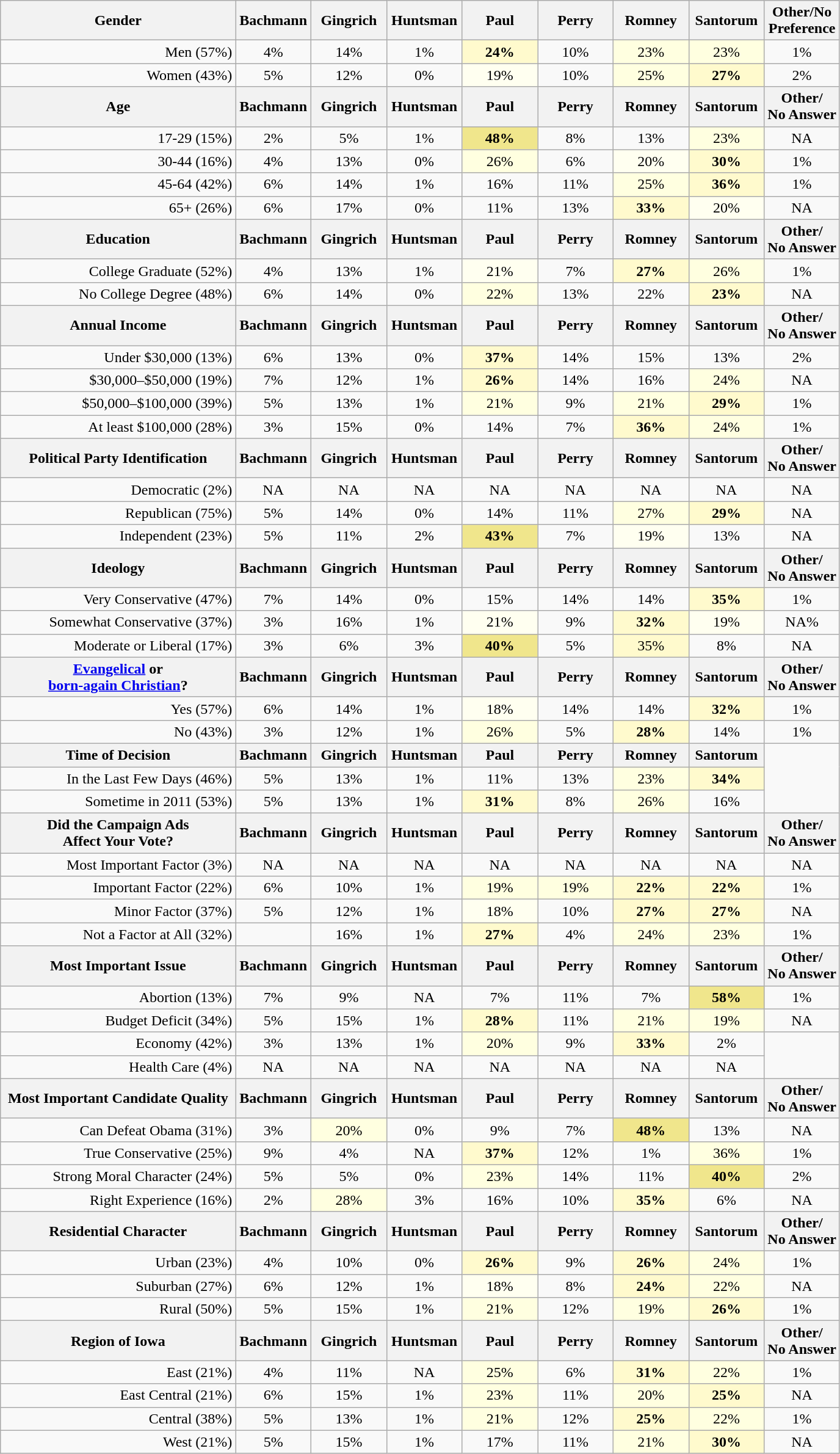<table class="wikitable" style="text-align:center">
<tr>
<th>Gender</th>
<th width="9%">Bachmann</th>
<th width="9%">Gingrich</th>
<th width="9%">Huntsman</th>
<th width="9%">Paul</th>
<th width="9%">Perry</th>
<th width="9%">Romney</th>
<th width="9%">Santorum</th>
<th width="9%">Other/No<br>Preference</th>
</tr>
<tr>
<td style="text-align:right">Men (57%)</td>
<td>4%</td>
<td>14%</td>
<td>1%</td>
<td style="background:lemonchiffon"><strong>24%</strong></td>
<td>10%</td>
<td style="background:lightyellow">23%</td>
<td style="background:lightyellow">23%</td>
<td>1%</td>
</tr>
<tr>
<td style="text-align:right">Women (43%)</td>
<td>5%</td>
<td>12%</td>
<td>0%</td>
<td style="background:ivory">19%</td>
<td>10%</td>
<td style="background:lightyellow">25%</td>
<td style="background:lemonchiffon"><strong>27%</strong></td>
<td>2%</td>
</tr>
<tr>
<th>Age</th>
<th>Bachmann</th>
<th>Gingrich</th>
<th>Huntsman</th>
<th>Paul</th>
<th>Perry</th>
<th>Romney</th>
<th>Santorum</th>
<th>Other/<br>No Answer</th>
</tr>
<tr>
<td style="text-align:right">17-29 (15%)</td>
<td>2%</td>
<td>5%</td>
<td>1%</td>
<td style="background:khaki"><strong>48%</strong></td>
<td>8%</td>
<td>13%</td>
<td style="background:lightyellow">23%</td>
<td>NA</td>
</tr>
<tr>
<td style="text-align:right">30-44 (16%)</td>
<td>4%</td>
<td>13%</td>
<td>0%</td>
<td style="background:lightyellow">26%</td>
<td>6%</td>
<td style="background:ivory">20%</td>
<td style="background:lemonchiffon"><strong>30%</strong></td>
<td>1%</td>
</tr>
<tr>
<td style="text-align:right">45-64 (42%)</td>
<td>6%</td>
<td>14%</td>
<td>1%</td>
<td>16%</td>
<td>11%</td>
<td style="background:lightyellow">25%</td>
<td style="background:lemonchiffon"><strong>36%</strong></td>
<td>1%</td>
</tr>
<tr>
<td style="text-align:right">65+ (26%)</td>
<td>6%</td>
<td>17%</td>
<td>0%</td>
<td>11%</td>
<td>13%</td>
<td style="background:lemonchiffon"><strong>33%</strong></td>
<td style="background:ivory">20%</td>
<td>NA</td>
</tr>
<tr>
<th>Education</th>
<th>Bachmann</th>
<th>Gingrich</th>
<th>Huntsman</th>
<th>Paul</th>
<th>Perry</th>
<th>Romney</th>
<th>Santorum</th>
<th>Other/<br>No Answer</th>
</tr>
<tr>
<td style="text-align:right">College Graduate (52%)</td>
<td>4%</td>
<td>13%</td>
<td>1%</td>
<td style="background:ivory">21%</td>
<td>7%</td>
<td style="background:lemonchiffon"><strong>27%</strong></td>
<td style="background:lightyellow">26%</td>
<td>1%</td>
</tr>
<tr>
<td style="text-align:right">No College Degree (48%)</td>
<td>6%</td>
<td>14%</td>
<td>0%</td>
<td style="background:lightyellow">22%</td>
<td>13%</td>
<td style="background:lighyellow">22%</td>
<td style="background:lemonchiffon"><strong>23%</strong></td>
<td>NA</td>
</tr>
<tr>
<th>Annual Income</th>
<th>Bachmann</th>
<th>Gingrich</th>
<th>Huntsman</th>
<th>Paul</th>
<th>Perry</th>
<th>Romney</th>
<th>Santorum</th>
<th>Other/<br>No Answer</th>
</tr>
<tr>
<td style="text-align:right">Under $30,000 (13%)</td>
<td>6%</td>
<td>13%</td>
<td>0%</td>
<td style="background:lemonchiffon"><strong>37%</strong></td>
<td>14%</td>
<td>15%</td>
<td>13%</td>
<td>2%</td>
</tr>
<tr>
<td style="text-align:right">$30,000–$50,000 (19%)</td>
<td>7%</td>
<td>12%</td>
<td>1%</td>
<td style="background:lemonchiffon"><strong>26%</strong></td>
<td>14%</td>
<td>16%</td>
<td style="background:lightyellow">24%</td>
<td>NA</td>
</tr>
<tr>
<td style="text-align:right">$50,000–$100,000 (39%)</td>
<td>5%</td>
<td>13%</td>
<td>1%</td>
<td style="background:lightyellow">21%</td>
<td>9%</td>
<td style="background:lightyellow">21%</td>
<td style="background:lemonchiffon"><strong>29%</strong></td>
<td>1%</td>
</tr>
<tr>
<td style="text-align:right">At least $100,000 (28%)</td>
<td>3%</td>
<td>15%</td>
<td>0%</td>
<td>14%</td>
<td>7%</td>
<td style="background:lemonchiffon"><strong>36%</strong></td>
<td style="background:lightyellow">24%</td>
<td>1%</td>
</tr>
<tr>
<th>Political Party Identification</th>
<th>Bachmann</th>
<th>Gingrich</th>
<th>Huntsman</th>
<th>Paul</th>
<th>Perry</th>
<th>Romney</th>
<th>Santorum</th>
<th>Other/<br>No Answer</th>
</tr>
<tr>
<td style="text-align:right">Democratic (2%)</td>
<td>NA</td>
<td>NA</td>
<td>NA</td>
<td>NA</td>
<td>NA</td>
<td>NA</td>
<td>NA</td>
<td>NA</td>
</tr>
<tr>
<td style="text-align:right">Republican (75%)</td>
<td>5%</td>
<td>14%</td>
<td>0%</td>
<td>14%</td>
<td>11%</td>
<td style="background:lightyellow">27%</td>
<td style="background:lemonchiffon"><strong>29%</strong></td>
<td>NA</td>
</tr>
<tr>
<td style="text-align:right">Independent (23%)</td>
<td>5%</td>
<td>11%</td>
<td>2%</td>
<td style="background:khaki"><strong>43%</strong></td>
<td>7%</td>
<td style="background:ivory">19%</td>
<td>13%</td>
<td>NA</td>
</tr>
<tr>
<th>Ideology</th>
<th>Bachmann</th>
<th>Gingrich</th>
<th>Huntsman</th>
<th>Paul</th>
<th>Perry</th>
<th>Romney</th>
<th>Santorum</th>
<th>Other/<br>No Answer</th>
</tr>
<tr>
<td style="text-align:right">Very Conservative (47%)</td>
<td>7%</td>
<td>14%</td>
<td>0%</td>
<td>15%</td>
<td>14%</td>
<td>14%</td>
<td style="background:lemonchiffon"><strong>35%</strong></td>
<td>1%</td>
</tr>
<tr>
<td style="text-align:right">Somewhat Conservative (37%)</td>
<td>3%</td>
<td>16%</td>
<td>1%</td>
<td style="background:ivory">21%</td>
<td>9%</td>
<td style="background:lemonchiffon"><strong>32%</strong></td>
<td style="background:ivory">19%</td>
<td>NA%</td>
</tr>
<tr>
<td style="text-align:right">Moderate or Liberal (17%)</td>
<td>3%</td>
<td>6%</td>
<td>3%</td>
<td style="background:khaki"><strong>40%</strong></td>
<td>5%</td>
<td style="background:lemonchiffon">35%</td>
<td>8%</td>
<td>NA</td>
</tr>
<tr>
<th><a href='#'>Evangelical</a> or <br> <a href='#'>born-again Christian</a>?</th>
<th>Bachmann</th>
<th>Gingrich</th>
<th>Huntsman</th>
<th>Paul</th>
<th>Perry</th>
<th>Romney</th>
<th>Santorum</th>
<th>Other/<br>No Answer</th>
</tr>
<tr>
<td style="text-align:right">Yes (57%)</td>
<td>6%</td>
<td>14%</td>
<td>1%</td>
<td style="background:ivory">18%</td>
<td>14%</td>
<td>14%</td>
<td style="background:lemonchiffon"><strong>32%</strong></td>
<td>1%</td>
</tr>
<tr>
<td style="text-align:right">No (43%)</td>
<td>3%</td>
<td>12%</td>
<td>1%</td>
<td style="background:lightyellow">26%</td>
<td>5%</td>
<td style="background:lemonchiffon"><strong>28%</strong></td>
<td>14%</td>
<td>1%</td>
</tr>
<tr>
<th>Time of Decision</th>
<th>Bachmann</th>
<th>Gingrich</th>
<th>Huntsman</th>
<th>Paul</th>
<th>Perry</th>
<th>Romney</th>
<th>Santorum</th>
</tr>
<tr>
<td style="text-align:right">In the Last Few Days (46%)</td>
<td>5%</td>
<td>13%</td>
<td>1%</td>
<td>11%</td>
<td>13%</td>
<td style="background:lightyellow">23%</td>
<td style="background:lemonchiffon"><strong>34%</strong></td>
</tr>
<tr>
<td style="text-align:right">Sometime in 2011 (53%)</td>
<td>5%</td>
<td>13%</td>
<td>1%</td>
<td style="background:lemonchiffon"><strong>31%</strong></td>
<td>8%</td>
<td style="background:lightyellow">26%</td>
<td>16%</td>
</tr>
<tr>
<th>Did the Campaign Ads<br> Affect Your Vote?</th>
<th>Bachmann</th>
<th>Gingrich</th>
<th>Huntsman</th>
<th>Paul</th>
<th>Perry</th>
<th>Romney</th>
<th>Santorum</th>
<th>Other/<br>No Answer</th>
</tr>
<tr>
<td style="text-align:right">Most Important Factor (3%)</td>
<td>NA</td>
<td>NA</td>
<td>NA</td>
<td>NA</td>
<td>NA</td>
<td>NA</td>
<td>NA</td>
<td>NA</td>
</tr>
<tr>
<td style="text-align:right">Important Factor (22%)</td>
<td>6%</td>
<td>10%</td>
<td>1%</td>
<td style="background:lightyellow">19%</td>
<td style="background:lightyellow">19%</td>
<td style="background:lemonchiffon"><strong>22%</strong></td>
<td style="background:lemonchiffon"><strong>22%</strong></td>
<td>1%</td>
</tr>
<tr>
<td style="text-align:right">Minor Factor (37%)</td>
<td>5%</td>
<td>12%</td>
<td>1%</td>
<td style="background:ivory">18%</td>
<td>10%</td>
<td style="background:lemonchiffon"><strong>27%</strong></td>
<td style="background:lemonchiffon"><strong>27%</strong></td>
<td>NA</td>
</tr>
<tr>
<td style="text-align:right">Not a Factor at All (32%)</td>
<td></td>
<td>16%</td>
<td>1%</td>
<td style="background:lemonchiffon"><strong>27%</strong></td>
<td>4%</td>
<td style="background:lightyellow">24%</td>
<td style="background:lightyellow">23%</td>
<td>1%</td>
</tr>
<tr>
<th>Most Important Issue</th>
<th>Bachmann</th>
<th>Gingrich</th>
<th>Huntsman</th>
<th>Paul</th>
<th>Perry</th>
<th>Romney</th>
<th>Santorum</th>
<th>Other/<br>No Answer</th>
</tr>
<tr>
<td style="text-align:right">Abortion (13%)</td>
<td>7%</td>
<td>9%</td>
<td>NA</td>
<td>7%</td>
<td>11%</td>
<td>7%</td>
<td style="background:khaki"><strong>58%</strong></td>
<td>1%</td>
</tr>
<tr>
<td style="text-align:right">Budget Deficit (34%)</td>
<td>5%</td>
<td>15%</td>
<td>1%</td>
<td style="background:lemonchiffon"><strong>28%</strong></td>
<td>11%</td>
<td style="background:lightyellow">21%</td>
<td style="background:lightyellow">19%</td>
<td>NA</td>
</tr>
<tr>
<td style="text-align:right">Economy (42%)</td>
<td>3%</td>
<td>13%</td>
<td>1%</td>
<td style="background:lightyellow">20%</td>
<td>9%</td>
<td style="background:lemonchiffon"><strong>33%</strong></td>
<td>2%</td>
</tr>
<tr>
<td style="text-align:right">Health Care (4%)</td>
<td>NA</td>
<td>NA</td>
<td>NA</td>
<td>NA</td>
<td>NA</td>
<td>NA</td>
<td>NA</td>
</tr>
<tr>
<th>Most Important Candidate Quality</th>
<th>Bachmann</th>
<th>Gingrich</th>
<th>Huntsman</th>
<th>Paul</th>
<th>Perry</th>
<th>Romney</th>
<th>Santorum</th>
<th>Other/<br>No Answer</th>
</tr>
<tr>
<td style="text-align:right">Can Defeat Obama (31%)</td>
<td>3%</td>
<td style="background:lightyellow">20%</td>
<td>0%</td>
<td>9%</td>
<td>7%</td>
<td style="background:khaki"><strong>48%</strong></td>
<td>13%</td>
<td>NA</td>
</tr>
<tr>
<td style="text-align:right">True Conservative (25%)</td>
<td>9%</td>
<td>4%</td>
<td>NA</td>
<td style="background:lemonchiffon"><strong>37%</strong></td>
<td>12%</td>
<td>1%</td>
<td style="background:lightyellow">36%</td>
<td>1%</td>
</tr>
<tr>
<td style="text-align:right">Strong Moral Character (24%)</td>
<td>5%</td>
<td>5%</td>
<td>0%</td>
<td style="background:lightyellow">23%</td>
<td>14%</td>
<td>11%</td>
<td style="background:khaki"><strong>40%</strong></td>
<td>2%</td>
</tr>
<tr>
<td style="text-align:right">Right Experience  (16%)</td>
<td>2%</td>
<td style="background:lightyellow">28%</td>
<td>3%</td>
<td>16%</td>
<td>10%</td>
<td style="background:lemonchiffon"><strong>35%</strong></td>
<td>6%</td>
<td>NA</td>
</tr>
<tr>
<th>Residential Character</th>
<th>Bachmann</th>
<th>Gingrich</th>
<th>Huntsman</th>
<th>Paul</th>
<th>Perry</th>
<th>Romney</th>
<th>Santorum</th>
<th>Other/<br>No Answer</th>
</tr>
<tr>
<td style="text-align:right">Urban (23%)</td>
<td>4%</td>
<td>10%</td>
<td>0%</td>
<td style="background:lemonchiffon"><strong>26%</strong></td>
<td>9%</td>
<td style="background:lemonchiffon"><strong>26%</strong></td>
<td style="background:lightyellow">24%</td>
<td>1%</td>
</tr>
<tr>
<td style="text-align:right">Suburban (27%)</td>
<td>6%</td>
<td>12%</td>
<td>1%</td>
<td style="background:ivory">18%</td>
<td>8%</td>
<td style="background:lemonchiffon"><strong>24%</strong></td>
<td style="background:lightyellow">22%</td>
<td>NA</td>
</tr>
<tr>
<td style="text-align:right">Rural (50%)</td>
<td>5%</td>
<td>15%</td>
<td>1%</td>
<td style="background:lightyellow">21%</td>
<td>12%</td>
<td style="background:lightyellow">19%</td>
<td style="background:lemonchiffon"><strong>26%</strong></td>
<td>1%</td>
</tr>
<tr>
<th>Region of Iowa</th>
<th>Bachmann</th>
<th>Gingrich</th>
<th>Huntsman</th>
<th>Paul</th>
<th>Perry</th>
<th>Romney</th>
<th>Santorum</th>
<th>Other/<br>No Answer</th>
</tr>
<tr>
<td style="text-align:right">East (21%)</td>
<td>4%</td>
<td>11%</td>
<td>NA</td>
<td style="background:lightyellow">25%</td>
<td>6%</td>
<td style="background:lemonchiffon"><strong>31%</strong></td>
<td style="background:lightyellow">22%</td>
<td>1%</td>
</tr>
<tr>
<td style="text-align:right">East Central (21%)</td>
<td>6%</td>
<td>15%</td>
<td>1%</td>
<td style="background:lightyellow">23%</td>
<td>11%</td>
<td style="background:lightyellow">20%</td>
<td style="background:lemonchiffon"><strong>25%</strong></td>
<td>NA</td>
</tr>
<tr>
<td style="text-align:right">Central (38%)</td>
<td>5%</td>
<td>13%</td>
<td>1%</td>
<td style="background:lightyellow">21%</td>
<td>12%</td>
<td style="background:lemonchiffon"><strong>25%</strong></td>
<td style="background:lightyellow">22%</td>
<td>1%</td>
</tr>
<tr>
<td style="text-align:right">West (21%)</td>
<td>5%</td>
<td>15%</td>
<td>1%</td>
<td>17%</td>
<td>11%</td>
<td style="background:lightyellow">21%</td>
<td style="background:lemonchiffon"><strong>30%</strong></td>
<td>NA</td>
</tr>
</table>
